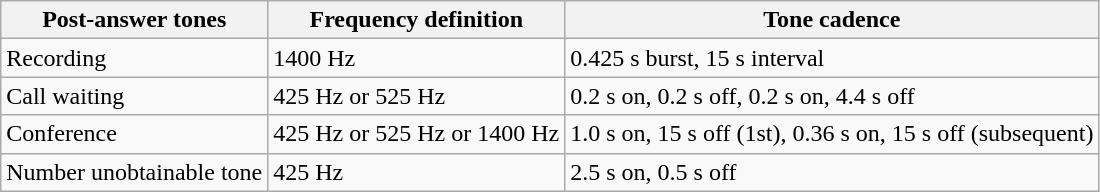<table class="wikitable">
<tr>
<th>Post-answer tones</th>
<th>Frequency definition</th>
<th>Tone cadence</th>
</tr>
<tr>
<td>Recording</td>
<td>1400 Hz</td>
<td>0.425 s burst, 15 s interval</td>
</tr>
<tr>
<td>Call waiting</td>
<td>425 Hz or 525 Hz</td>
<td>0.2 s on, 0.2 s off, 0.2 s on, 4.4 s off</td>
</tr>
<tr>
<td>Conference</td>
<td>425 Hz or 525 Hz or 1400 Hz</td>
<td>1.0 s on, 15 s off (1st), 0.36 s on, 15 s off (subsequent)</td>
</tr>
<tr>
<td>Number unobtainable tone</td>
<td>425 Hz</td>
<td>2.5 s on, 0.5 s off</td>
</tr>
</table>
